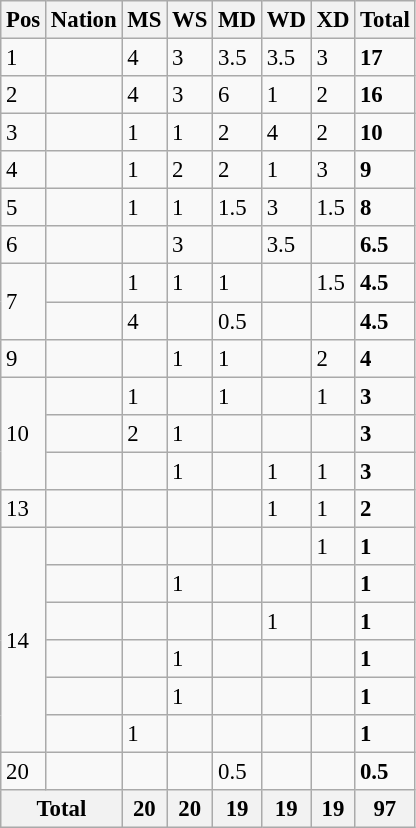<table class=wikitable style="font-size:95%;">
<tr>
<th>Pos</th>
<th>Nation</th>
<th>MS</th>
<th>WS</th>
<th>MD</th>
<th>WD</th>
<th>XD</th>
<th>Total</th>
</tr>
<tr>
<td>1</td>
<td align="left"><strong></strong></td>
<td>4</td>
<td>3</td>
<td>3.5</td>
<td>3.5</td>
<td>3</td>
<td><strong>17</strong></td>
</tr>
<tr>
<td>2</td>
<td align="left"></td>
<td>4</td>
<td>3</td>
<td>6</td>
<td>1</td>
<td>2</td>
<td><strong>16</strong></td>
</tr>
<tr>
<td>3</td>
<td align="left"></td>
<td>1</td>
<td>1</td>
<td>2</td>
<td>4</td>
<td>2</td>
<td><strong>10</strong></td>
</tr>
<tr>
<td>4</td>
<td align="left"></td>
<td>1</td>
<td>2</td>
<td>2</td>
<td>1</td>
<td>3</td>
<td><strong>9</strong></td>
</tr>
<tr>
<td>5</td>
<td align="left"></td>
<td>1</td>
<td>1</td>
<td>1.5</td>
<td>3</td>
<td>1.5</td>
<td><strong>8</strong></td>
</tr>
<tr>
<td>6</td>
<td align="left"></td>
<td></td>
<td>3</td>
<td></td>
<td>3.5</td>
<td></td>
<td><strong>6.5</strong></td>
</tr>
<tr>
<td rowspan="2">7</td>
<td align="left"></td>
<td>1</td>
<td>1</td>
<td>1</td>
<td></td>
<td>1.5</td>
<td><strong>4.5</strong></td>
</tr>
<tr>
<td align="left"></td>
<td>4</td>
<td></td>
<td>0.5</td>
<td></td>
<td></td>
<td><strong>4.5</strong></td>
</tr>
<tr>
<td>9</td>
<td align="left"></td>
<td></td>
<td>1</td>
<td>1</td>
<td></td>
<td>2</td>
<td><strong>4</strong></td>
</tr>
<tr>
<td rowspan="3">10</td>
<td align="left"></td>
<td>1</td>
<td></td>
<td>1</td>
<td></td>
<td>1</td>
<td><strong>3</strong></td>
</tr>
<tr>
<td align="left"></td>
<td>2</td>
<td>1</td>
<td></td>
<td></td>
<td></td>
<td><strong>3</strong></td>
</tr>
<tr>
<td align="left"></td>
<td></td>
<td>1</td>
<td></td>
<td>1</td>
<td>1</td>
<td><strong>3</strong></td>
</tr>
<tr>
<td>13</td>
<td align="left"></td>
<td></td>
<td></td>
<td></td>
<td>1</td>
<td>1</td>
<td><strong>2</strong></td>
</tr>
<tr>
<td rowspan="6">14</td>
<td align="left"></td>
<td></td>
<td></td>
<td></td>
<td></td>
<td>1</td>
<td><strong>1</strong></td>
</tr>
<tr>
<td align="left"></td>
<td></td>
<td>1</td>
<td></td>
<td></td>
<td></td>
<td><strong>1</strong></td>
</tr>
<tr>
<td align="left"></td>
<td></td>
<td></td>
<td></td>
<td>1</td>
<td></td>
<td><strong>1</strong></td>
</tr>
<tr>
<td align="left"></td>
<td></td>
<td>1</td>
<td></td>
<td></td>
<td></td>
<td><strong>1</strong></td>
</tr>
<tr>
<td align="left"></td>
<td></td>
<td>1</td>
<td></td>
<td></td>
<td></td>
<td><strong>1</strong></td>
</tr>
<tr>
<td align="left"></td>
<td>1</td>
<td></td>
<td></td>
<td></td>
<td></td>
<td><strong>1</strong></td>
</tr>
<tr>
<td>20</td>
<td align="left"></td>
<td></td>
<td></td>
<td>0.5</td>
<td></td>
<td></td>
<td><strong>0.5</strong></td>
</tr>
<tr>
<th colspan="2">Total</th>
<th>20</th>
<th>20</th>
<th>19</th>
<th>19</th>
<th>19</th>
<th>97</th>
</tr>
</table>
